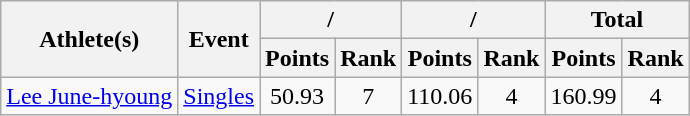<table class="wikitable">
<tr>
<th rowspan="2">Athlete(s)</th>
<th rowspan="2">Event</th>
<th colspan="2">/</th>
<th colspan="2">/</th>
<th colspan="2">Total</th>
</tr>
<tr>
<th>Points</th>
<th>Rank</th>
<th>Points</th>
<th>Rank</th>
<th>Points</th>
<th>Rank</th>
</tr>
<tr>
<td><a href='#'>Lee June-hyoung</a></td>
<td><a href='#'>Singles</a></td>
<td align="center">50.93</td>
<td align="center">7</td>
<td align="center">110.06</td>
<td align="center">4</td>
<td align="center">160.99</td>
<td align="center">4</td>
</tr>
</table>
